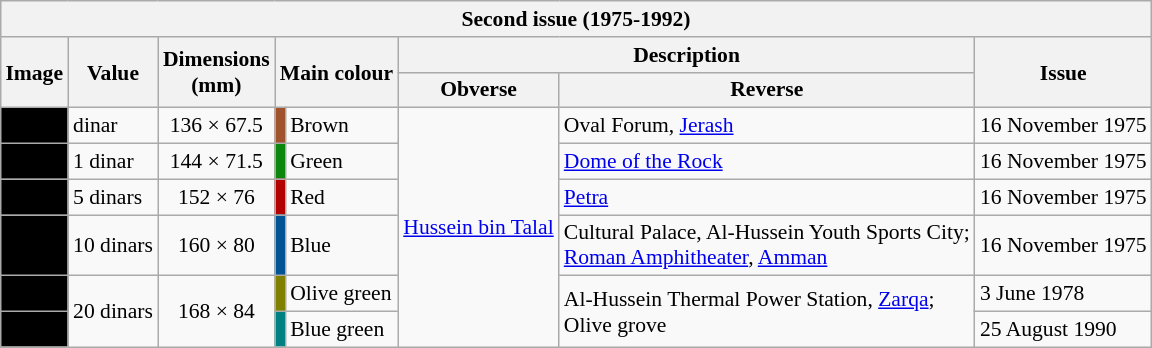<table class="wikitable" style="margin:auto; font-size:90%; border-width:1px;">
<tr>
<th colspan=10>Second issue (1975-1992)</th>
</tr>
<tr>
<th rowspan=2>Image</th>
<th rowspan=2>Value</th>
<th rowspan=2>Dimensions<br>(mm)</th>
<th rowspan=2 colspan=2>Main colour</th>
<th colspan=2>Description</th>
<th rowspan=2>Issue</th>
</tr>
<tr>
<th>Obverse</th>
<th>Reverse</th>
</tr>
<tr>
<td style="background:#000; text-align:center;"></td>
<td> dinar</td>
<td align=center>136 × 67.5</td>
<td style="background:#A0522D;"></td>
<td>Brown</td>
<td rowspan=6><a href='#'>Hussein bin Talal</a></td>
<td>Oval Forum, <a href='#'>Jerash</a></td>
<td>16 November 1975</td>
</tr>
<tr>
<td style="background:#000; text-align:center;"></td>
<td>1 dinar</td>
<td align=center>144 × 71.5</td>
<td style="background:#0D860D;"></td>
<td>Green</td>
<td><a href='#'>Dome of the Rock</a></td>
<td>16 November 1975</td>
</tr>
<tr>
<td style="background:#000; text-align:center;"></td>
<td>5 dinars</td>
<td align=center>152 × 76</td>
<td style="background:#B30000;"></td>
<td>Red</td>
<td><a href='#'>Petra</a></td>
<td>16 November 1975</td>
</tr>
<tr>
<td style="background:#000; text-align:center;"></td>
<td>10 dinars</td>
<td align=center>160 × 80</td>
<td style="background:#015494;"></td>
<td>Blue</td>
<td>Cultural Palace, Al-Hussein Youth Sports City;<br><a href='#'>Roman Amphitheater</a>, <a href='#'>Amman</a></td>
<td>16 November 1975</td>
</tr>
<tr>
<td style="background:#000; text-align:center;"></td>
<td rowspan=2>20 dinars</td>
<td align=center rowspan=2>168 × 84</td>
<td style="background:#808000;"></td>
<td>Olive green</td>
<td rowspan=2>Al-Hussein Thermal Power Station, <a href='#'>Zarqa</a>;<br>Olive grove</td>
<td>3 June 1978</td>
</tr>
<tr>
<td style="background:#000; text-align:center;"></td>
<td style="background:#008080;"></td>
<td>Blue green</td>
<td>25 August 1990</td>
</tr>
</table>
